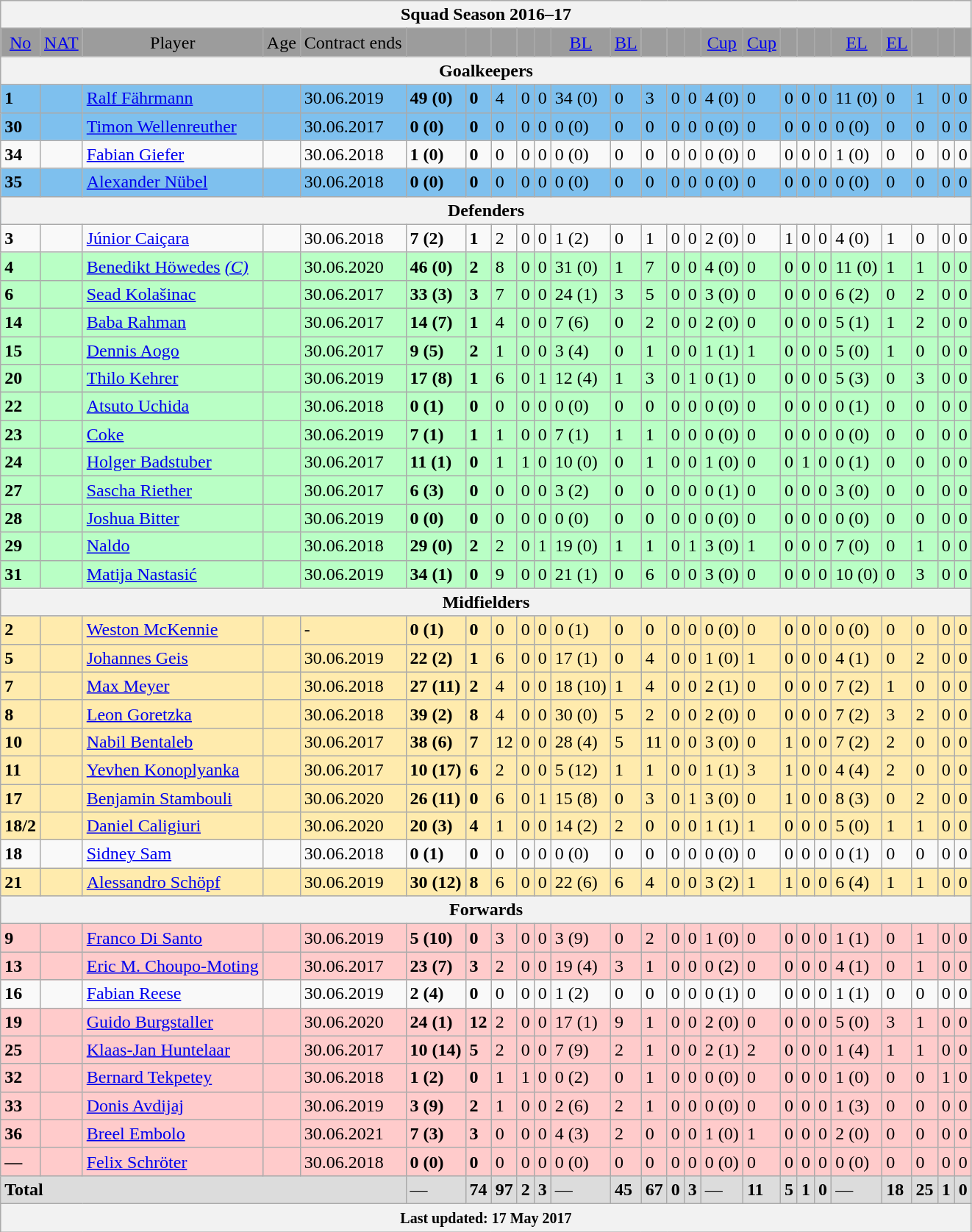<table class="wikitable nowrap">
<tr align="center" style="background:#DCDCDC">
<th colspan="25">Squad Season 2016–17</th>
</tr>
<tr align="center" style="background:#9C9C9C">
<td><a href='#'>No</a></td>
<td><a href='#'>NAT</a></td>
<td>Player</td>
<td>Age</td>
<td>Contract ends</td>
<td></td>
<td></td>
<td></td>
<td></td>
<td></td>
<td><a href='#'>BL</a> </td>
<td><a href='#'>BL</a> </td>
<td></td>
<td></td>
<td></td>
<td><a href='#'>Cup</a> </td>
<td><a href='#'>Cup</a> </td>
<td></td>
<td></td>
<td></td>
<td><a href='#'>EL</a> </td>
<td><a href='#'>EL</a> </td>
<td></td>
<td></td>
<td></td>
</tr>
<tr align="center" style="background:#DCDCDC">
<th colspan="25">Goalkeepers</th>
</tr>
<tr style="background:#7EC0EE">
<td><strong>1</strong></td>
<td></td>
<td><a href='#'>Ralf Fährmann</a></td>
<td></td>
<td>30.06.2019</td>
<td><strong>49 (0)</strong></td>
<td><strong>0</strong></td>
<td>4</td>
<td>0</td>
<td>0</td>
<td>34 (0)</td>
<td>0</td>
<td>3</td>
<td>0</td>
<td>0</td>
<td>4 (0)</td>
<td>0</td>
<td>0</td>
<td>0</td>
<td>0</td>
<td>11 (0)</td>
<td>0</td>
<td>1</td>
<td>0</td>
<td>0</td>
</tr>
<tr style="background:#7EC0EE">
<td><strong>30</strong></td>
<td></td>
<td><a href='#'>Timon Wellenreuther</a></td>
<td></td>
<td>30.06.2017</td>
<td><strong>0 (0)</strong></td>
<td><strong>0</strong></td>
<td>0</td>
<td>0</td>
<td>0</td>
<td>0 (0)</td>
<td>0</td>
<td>0</td>
<td>0</td>
<td>0</td>
<td>0 (0)</td>
<td>0</td>
<td>0</td>
<td>0</td>
<td>0</td>
<td>0 (0)</td>
<td>0</td>
<td>0</td>
<td>0</td>
<td>0</td>
</tr>
<tr>
<td><strong>34</strong></td>
<td></td>
<td><a href='#'>Fabian Giefer</a></td>
<td></td>
<td>30.06.2018</td>
<td><strong>1 (0)</strong></td>
<td><strong>0</strong></td>
<td>0</td>
<td>0</td>
<td>0</td>
<td>0 (0)</td>
<td>0</td>
<td>0</td>
<td>0</td>
<td>0</td>
<td>0 (0)</td>
<td>0</td>
<td>0</td>
<td>0</td>
<td>0</td>
<td>1 (0)</td>
<td>0</td>
<td>0</td>
<td>0</td>
<td>0</td>
</tr>
<tr style="background:#7EC0EE">
<td><strong>35</strong></td>
<td></td>
<td><a href='#'>Alexander Nübel</a></td>
<td></td>
<td>30.06.2018</td>
<td><strong>0 (0)</strong></td>
<td><strong>0</strong></td>
<td>0</td>
<td>0</td>
<td>0</td>
<td>0 (0)</td>
<td>0</td>
<td>0</td>
<td>0</td>
<td>0</td>
<td>0 (0)</td>
<td>0</td>
<td>0</td>
<td>0</td>
<td>0</td>
<td>0 (0)</td>
<td>0</td>
<td>0</td>
<td>0</td>
<td>0</td>
</tr>
<tr align="center" style="background:#7EC0EE">
<th colspan="25">Defenders</th>
</tr>
<tr>
<td><strong>3</strong></td>
<td></td>
<td><a href='#'>Júnior Caiçara</a></td>
<td></td>
<td>30.06.2018</td>
<td><strong>7 (2)</strong></td>
<td><strong>1</strong></td>
<td>2</td>
<td>0</td>
<td>0</td>
<td>1 (2)</td>
<td>0</td>
<td>1</td>
<td>0</td>
<td>0</td>
<td>2 (0)</td>
<td>0</td>
<td>1</td>
<td>0</td>
<td>0</td>
<td>4 (0)</td>
<td>1</td>
<td>0</td>
<td>0</td>
<td>0</td>
</tr>
<tr style="background:#B9FFC5">
<td><strong>4</strong></td>
<td></td>
<td><a href='#'>Benedikt Höwedes</a> <em><a href='#'>(C)</a></em></td>
<td></td>
<td>30.06.2020</td>
<td><strong>46 (0)</strong></td>
<td><strong>2</strong></td>
<td>8</td>
<td>0</td>
<td>0</td>
<td>31 (0)</td>
<td>1</td>
<td>7</td>
<td>0</td>
<td>0</td>
<td>4 (0)</td>
<td>0</td>
<td>0</td>
<td>0</td>
<td>0</td>
<td>11 (0)</td>
<td>1</td>
<td>1</td>
<td>0</td>
<td>0</td>
</tr>
<tr style="background:#B9FFC5">
<td><strong>6</strong></td>
<td></td>
<td><a href='#'>Sead Kolašinac</a></td>
<td></td>
<td>30.06.2017</td>
<td><strong>33 (3)</strong></td>
<td><strong>3</strong></td>
<td>7</td>
<td>0</td>
<td>0</td>
<td>24 (1)</td>
<td>3</td>
<td>5</td>
<td>0</td>
<td>0</td>
<td>3 (0)</td>
<td>0</td>
<td>0</td>
<td>0</td>
<td>0</td>
<td>6 (2)</td>
<td>0</td>
<td>2</td>
<td>0</td>
<td>0</td>
</tr>
<tr style="background:#B9FFC5">
<td><strong>14</strong></td>
<td></td>
<td><a href='#'>Baba Rahman</a></td>
<td></td>
<td>30.06.2017</td>
<td><strong>14 (7)</strong></td>
<td><strong>1</strong></td>
<td>4</td>
<td>0</td>
<td>0</td>
<td>7 (6)</td>
<td>0</td>
<td>2</td>
<td>0</td>
<td>0</td>
<td>2 (0)</td>
<td>0</td>
<td>0</td>
<td>0</td>
<td>0</td>
<td>5 (1)</td>
<td>1</td>
<td>2</td>
<td>0</td>
<td>0</td>
</tr>
<tr style="background:#B9FFC5">
<td><strong>15</strong></td>
<td></td>
<td><a href='#'>Dennis Aogo</a></td>
<td></td>
<td>30.06.2017</td>
<td><strong>9 (5)</strong></td>
<td><strong>2</strong></td>
<td>1</td>
<td>0</td>
<td>0</td>
<td>3 (4)</td>
<td>0</td>
<td>1</td>
<td>0</td>
<td>0</td>
<td>1 (1)</td>
<td>1</td>
<td>0</td>
<td>0</td>
<td>0</td>
<td>5 (0)</td>
<td>1</td>
<td>0</td>
<td>0</td>
<td>0</td>
</tr>
<tr style="background:#B9FFC5">
<td><strong>20</strong></td>
<td></td>
<td><a href='#'>Thilo Kehrer</a></td>
<td></td>
<td>30.06.2019</td>
<td><strong>17 (8)</strong></td>
<td><strong>1</strong></td>
<td>6</td>
<td>0</td>
<td>1</td>
<td>12 (4)</td>
<td>1</td>
<td>3</td>
<td>0</td>
<td>1</td>
<td>0 (1)</td>
<td>0</td>
<td>0</td>
<td>0</td>
<td>0</td>
<td>5 (3)</td>
<td>0</td>
<td>3</td>
<td>0</td>
<td>0</td>
</tr>
<tr style="background:#B9FFC5">
<td><strong>22</strong></td>
<td></td>
<td><a href='#'>Atsuto Uchida</a></td>
<td></td>
<td>30.06.2018</td>
<td><strong>0 (1)</strong></td>
<td><strong>0</strong></td>
<td>0</td>
<td>0</td>
<td>0</td>
<td>0 (0)</td>
<td>0</td>
<td>0</td>
<td>0</td>
<td>0</td>
<td>0 (0)</td>
<td>0</td>
<td>0</td>
<td>0</td>
<td>0</td>
<td>0 (1)</td>
<td>0</td>
<td>0</td>
<td>0</td>
<td>0</td>
</tr>
<tr style="background:#B9FFC5">
<td><strong>23</strong></td>
<td></td>
<td><a href='#'>Coke</a></td>
<td></td>
<td>30.06.2019</td>
<td><strong>7 (1)</strong></td>
<td><strong>1</strong></td>
<td>1</td>
<td>0</td>
<td>0</td>
<td>7 (1)</td>
<td>1</td>
<td>1</td>
<td>0</td>
<td>0</td>
<td>0 (0)</td>
<td>0</td>
<td>0</td>
<td>0</td>
<td>0</td>
<td>0 (0)</td>
<td>0</td>
<td>0</td>
<td>0</td>
<td>0</td>
</tr>
<tr style="background:#B9FFC5">
<td><strong>24</strong></td>
<td></td>
<td><a href='#'>Holger Badstuber</a></td>
<td></td>
<td>30.06.2017</td>
<td><strong>11 (1)</strong></td>
<td><strong>0</strong></td>
<td>1</td>
<td>1</td>
<td>0</td>
<td>10 (0)</td>
<td>0</td>
<td>1</td>
<td>0</td>
<td>0</td>
<td>1 (0)</td>
<td>0</td>
<td>0</td>
<td>1</td>
<td>0</td>
<td>0 (1)</td>
<td>0</td>
<td>0</td>
<td>0</td>
<td>0</td>
</tr>
<tr style="background:#B9FFC5">
<td><strong>27</strong></td>
<td></td>
<td><a href='#'>Sascha Riether</a></td>
<td></td>
<td>30.06.2017</td>
<td><strong>6 (3)</strong></td>
<td><strong>0</strong></td>
<td>0</td>
<td>0</td>
<td>0</td>
<td>3 (2)</td>
<td>0</td>
<td>0</td>
<td>0</td>
<td>0</td>
<td>0 (1)</td>
<td>0</td>
<td>0</td>
<td>0</td>
<td>0</td>
<td>3 (0)</td>
<td>0</td>
<td>0</td>
<td>0</td>
<td>0</td>
</tr>
<tr style="background:#B9FFC5">
<td><strong>28</strong></td>
<td></td>
<td><a href='#'>Joshua Bitter</a></td>
<td></td>
<td>30.06.2019</td>
<td><strong>0 (0)</strong></td>
<td><strong>0</strong></td>
<td>0</td>
<td>0</td>
<td>0</td>
<td>0 (0)</td>
<td>0</td>
<td>0</td>
<td>0</td>
<td>0</td>
<td>0 (0)</td>
<td>0</td>
<td>0</td>
<td>0</td>
<td>0</td>
<td>0 (0)</td>
<td>0</td>
<td>0</td>
<td>0</td>
<td>0</td>
</tr>
<tr style="background:#B9FFC5">
<td><strong>29</strong></td>
<td></td>
<td><a href='#'>Naldo</a></td>
<td></td>
<td>30.06.2018</td>
<td><strong>29 (0)</strong></td>
<td><strong>2</strong></td>
<td>2</td>
<td>0</td>
<td>1</td>
<td>19 (0)</td>
<td>1</td>
<td>1</td>
<td>0</td>
<td>1</td>
<td>3 (0)</td>
<td>1</td>
<td>0</td>
<td>0</td>
<td>0</td>
<td>7 (0)</td>
<td>0</td>
<td>1</td>
<td>0</td>
<td>0</td>
</tr>
<tr style="background:#B9FFC5">
<td><strong>31</strong></td>
<td></td>
<td><a href='#'>Matija Nastasić</a></td>
<td></td>
<td>30.06.2019</td>
<td><strong>34 (1)</strong></td>
<td><strong>0</strong></td>
<td>9</td>
<td>0</td>
<td>0</td>
<td>21 (1)</td>
<td>0</td>
<td>6</td>
<td>0</td>
<td>0</td>
<td>3 (0)</td>
<td>0</td>
<td>0</td>
<td>0</td>
<td>0</td>
<td>10 (0)</td>
<td>0</td>
<td>3</td>
<td>0</td>
<td>0</td>
</tr>
<tr align="center" style="background:#DCDCDC">
<th colspan="25">Midfielders</th>
</tr>
<tr style="background:#FFEBAD">
<td><strong>2</strong></td>
<td></td>
<td><a href='#'>Weston McKennie</a></td>
<td></td>
<td>-</td>
<td><strong>0 (1)</strong></td>
<td><strong>0</strong></td>
<td>0</td>
<td>0</td>
<td>0</td>
<td>0 (1)</td>
<td>0</td>
<td>0</td>
<td>0</td>
<td>0</td>
<td>0 (0)</td>
<td>0</td>
<td>0</td>
<td>0</td>
<td>0</td>
<td>0 (0)</td>
<td>0</td>
<td>0</td>
<td>0</td>
<td>0</td>
</tr>
<tr style="background:#FFEBAD">
<td><strong>5</strong></td>
<td></td>
<td><a href='#'>Johannes Geis</a></td>
<td></td>
<td>30.06.2019</td>
<td><strong>22 (2)</strong></td>
<td><strong>1</strong></td>
<td>6</td>
<td>0</td>
<td>0</td>
<td>17 (1)</td>
<td>0</td>
<td>4</td>
<td>0</td>
<td>0</td>
<td>1 (0)</td>
<td>1</td>
<td>0</td>
<td>0</td>
<td>0</td>
<td>4 (1)</td>
<td>0</td>
<td>2</td>
<td>0</td>
<td>0</td>
</tr>
<tr style="background:#FFEBAD">
<td><strong>7</strong></td>
<td></td>
<td><a href='#'>Max Meyer</a></td>
<td></td>
<td>30.06.2018</td>
<td><strong>27 (11)</strong></td>
<td><strong>2</strong></td>
<td>4</td>
<td>0</td>
<td>0</td>
<td>18 (10)</td>
<td>1</td>
<td>4</td>
<td>0</td>
<td>0</td>
<td>2 (1)</td>
<td>0</td>
<td>0</td>
<td>0</td>
<td>0</td>
<td>7 (2)</td>
<td>1</td>
<td>0</td>
<td>0</td>
<td>0</td>
</tr>
<tr style="background:#FFEBAD">
<td><strong>8</strong></td>
<td></td>
<td><a href='#'>Leon Goretzka</a></td>
<td></td>
<td>30.06.2018</td>
<td><strong>39 (2)</strong></td>
<td><strong>8</strong></td>
<td>4</td>
<td>0</td>
<td>0</td>
<td>30 (0)</td>
<td>5</td>
<td>2</td>
<td>0</td>
<td>0</td>
<td>2 (0)</td>
<td>0</td>
<td>0</td>
<td>0</td>
<td>0</td>
<td>7 (2)</td>
<td>3</td>
<td>2</td>
<td>0</td>
<td>0</td>
</tr>
<tr style="background:#FFEBAD">
<td><strong>10</strong></td>
<td></td>
<td><a href='#'>Nabil Bentaleb</a></td>
<td></td>
<td>30.06.2017</td>
<td><strong>38 (6)</strong></td>
<td><strong>7</strong></td>
<td>12</td>
<td>0</td>
<td>0</td>
<td>28 (4)</td>
<td>5</td>
<td>11</td>
<td>0</td>
<td>0</td>
<td>3 (0)</td>
<td>0</td>
<td>1</td>
<td>0</td>
<td>0</td>
<td>7 (2)</td>
<td>2</td>
<td>0</td>
<td>0</td>
<td>0</td>
</tr>
<tr style="background:#FFEBAD">
<td><strong>11</strong></td>
<td></td>
<td><a href='#'>Yevhen Konoplyanka</a></td>
<td></td>
<td>30.06.2017</td>
<td><strong>10 (17)</strong></td>
<td><strong>6</strong></td>
<td>2</td>
<td>0</td>
<td>0</td>
<td>5 (12)</td>
<td>1</td>
<td>1</td>
<td>0</td>
<td>0</td>
<td>1 (1)</td>
<td>3</td>
<td>1</td>
<td>0</td>
<td>0</td>
<td>4 (4)</td>
<td>2</td>
<td>0</td>
<td>0</td>
<td>0</td>
</tr>
<tr style="background:#FFEBAD">
<td><strong>17</strong></td>
<td></td>
<td><a href='#'>Benjamin Stambouli</a></td>
<td></td>
<td>30.06.2020</td>
<td><strong>26 (11)</strong></td>
<td><strong>0</strong></td>
<td>6</td>
<td>0</td>
<td>1</td>
<td>15 (8)</td>
<td>0</td>
<td>3</td>
<td>0</td>
<td>1</td>
<td>3 (0)</td>
<td>0</td>
<td>1</td>
<td>0</td>
<td>0</td>
<td>8 (3)</td>
<td>0</td>
<td>2</td>
<td>0</td>
<td>0</td>
</tr>
<tr style="background:#FFEBAD">
<td><strong>18/2</strong></td>
<td></td>
<td><a href='#'>Daniel Caligiuri</a></td>
<td></td>
<td>30.06.2020</td>
<td><strong>20 (3)</strong></td>
<td><strong>4</strong></td>
<td>1</td>
<td>0</td>
<td>0</td>
<td>14 (2)</td>
<td>2</td>
<td>0</td>
<td>0</td>
<td>0</td>
<td>1 (1)</td>
<td>1</td>
<td>0</td>
<td>0</td>
<td>0</td>
<td>5 (0)</td>
<td>1</td>
<td>1</td>
<td>0</td>
<td>0</td>
</tr>
<tr>
<td><strong>18</strong></td>
<td></td>
<td><a href='#'>Sidney Sam</a></td>
<td></td>
<td>30.06.2018</td>
<td><strong>0 (1)</strong></td>
<td><strong>0</strong></td>
<td>0</td>
<td>0</td>
<td>0</td>
<td>0 (0)</td>
<td>0</td>
<td>0</td>
<td>0</td>
<td>0</td>
<td>0 (0)</td>
<td>0</td>
<td>0</td>
<td>0</td>
<td>0</td>
<td>0 (1)</td>
<td>0</td>
<td>0</td>
<td>0</td>
<td>0</td>
</tr>
<tr style="background:#FFEBAD">
<td><strong>21</strong></td>
<td></td>
<td><a href='#'>Alessandro Schöpf</a></td>
<td></td>
<td>30.06.2019</td>
<td><strong>30 (12)</strong></td>
<td><strong>8</strong></td>
<td>6</td>
<td>0</td>
<td>0</td>
<td>22 (6)</td>
<td>6</td>
<td>4</td>
<td>0</td>
<td>0</td>
<td>3 (2)</td>
<td>1</td>
<td>1</td>
<td>0</td>
<td>0</td>
<td>6 (4)</td>
<td>1</td>
<td>1</td>
<td>0</td>
<td>0</td>
</tr>
<tr align="center" style="background:#DCDCDC">
<th colspan="25">Forwards</th>
</tr>
<tr style="background:#FFCBCB">
<td><strong>9</strong></td>
<td></td>
<td><a href='#'>Franco Di Santo</a></td>
<td></td>
<td>30.06.2019</td>
<td><strong>5 (10)</strong></td>
<td><strong>0</strong></td>
<td>3</td>
<td>0</td>
<td>0</td>
<td>3 (9)</td>
<td>0</td>
<td>2</td>
<td>0</td>
<td>0</td>
<td>1 (0)</td>
<td>0</td>
<td>0</td>
<td>0</td>
<td>0</td>
<td>1 (1)</td>
<td>0</td>
<td>1</td>
<td>0</td>
<td>0</td>
</tr>
<tr style="background:#FFCBCB">
<td><strong>13</strong></td>
<td></td>
<td><a href='#'>Eric M. Choupo-Moting</a></td>
<td></td>
<td>30.06.2017</td>
<td><strong>23 (7)</strong></td>
<td><strong>3</strong></td>
<td>2</td>
<td>0</td>
<td>0</td>
<td>19 (4)</td>
<td>3</td>
<td>1</td>
<td>0</td>
<td>0</td>
<td>0 (2)</td>
<td>0</td>
<td>0</td>
<td>0</td>
<td>0</td>
<td>4 (1)</td>
<td>0</td>
<td>1</td>
<td>0</td>
<td>0</td>
</tr>
<tr>
<td><strong>16</strong></td>
<td></td>
<td><a href='#'>Fabian Reese</a></td>
<td></td>
<td>30.06.2019</td>
<td><strong>2 (4)</strong></td>
<td><strong>0</strong></td>
<td>0</td>
<td>0</td>
<td>0</td>
<td>1 (2)</td>
<td>0</td>
<td>0</td>
<td>0</td>
<td>0</td>
<td>0 (1)</td>
<td>0</td>
<td>0</td>
<td>0</td>
<td>0</td>
<td>1 (1)</td>
<td>0</td>
<td>0</td>
<td>0</td>
<td>0</td>
</tr>
<tr style="background:#FFCBCB">
<td><strong>19</strong></td>
<td></td>
<td><a href='#'>Guido Burgstaller</a></td>
<td></td>
<td>30.06.2020</td>
<td><strong>24 (1)</strong></td>
<td><strong>12</strong></td>
<td>2</td>
<td>0</td>
<td>0</td>
<td>17 (1)</td>
<td>9</td>
<td>1</td>
<td>0</td>
<td>0</td>
<td>2 (0)</td>
<td>0</td>
<td>0</td>
<td>0</td>
<td>0</td>
<td>5 (0)</td>
<td>3</td>
<td>1</td>
<td>0</td>
<td>0</td>
</tr>
<tr style="background:#FFCBCB">
<td><strong>25</strong></td>
<td></td>
<td><a href='#'>Klaas-Jan Huntelaar</a></td>
<td></td>
<td>30.06.2017</td>
<td><strong>10 (14)</strong></td>
<td><strong>5</strong></td>
<td>2</td>
<td>0</td>
<td>0</td>
<td>7 (9)</td>
<td>2</td>
<td>1</td>
<td>0</td>
<td>0</td>
<td>2 (1)</td>
<td>2</td>
<td>0</td>
<td>0</td>
<td>0</td>
<td>1 (4)</td>
<td>1</td>
<td>1</td>
<td>0</td>
<td>0</td>
</tr>
<tr style="background:#FFCBCB">
<td><strong>32</strong></td>
<td></td>
<td><a href='#'>Bernard Tekpetey</a></td>
<td></td>
<td>30.06.2018</td>
<td><strong>1 (2)</strong></td>
<td><strong>0</strong></td>
<td>1</td>
<td>1</td>
<td>0</td>
<td>0 (2)</td>
<td>0</td>
<td>1</td>
<td>0</td>
<td>0</td>
<td>0 (0)</td>
<td>0</td>
<td>0</td>
<td>0</td>
<td>0</td>
<td>1 (0)</td>
<td>0</td>
<td>0</td>
<td>1</td>
<td>0</td>
</tr>
<tr style="background:#FFCBCB">
<td><strong>33</strong></td>
<td></td>
<td><a href='#'>Donis Avdijaj</a></td>
<td></td>
<td>30.06.2019</td>
<td><strong>3 (9)</strong></td>
<td><strong>2</strong></td>
<td>1</td>
<td>0</td>
<td>0</td>
<td>2 (6)</td>
<td>2</td>
<td>1</td>
<td>0</td>
<td>0</td>
<td>0 (0)</td>
<td>0</td>
<td>0</td>
<td>0</td>
<td>0</td>
<td>1 (3)</td>
<td>0</td>
<td>0</td>
<td>0</td>
<td>0</td>
</tr>
<tr style="background:#FFCBCB">
<td><strong>36</strong></td>
<td></td>
<td><a href='#'>Breel Embolo</a></td>
<td></td>
<td>30.06.2021</td>
<td><strong>7 (3)</strong></td>
<td><strong>3</strong></td>
<td>0</td>
<td>0</td>
<td>0</td>
<td>4 (3)</td>
<td>2</td>
<td>0</td>
<td>0</td>
<td>0</td>
<td>1 (0)</td>
<td>1</td>
<td>0</td>
<td>0</td>
<td>0</td>
<td>2 (0)</td>
<td>0</td>
<td>0</td>
<td>0</td>
<td>0</td>
</tr>
<tr style="background:#FFCBCB">
<td><strong>—</strong></td>
<td></td>
<td><a href='#'>Felix Schröter</a></td>
<td></td>
<td>30.06.2018</td>
<td><strong>0 (0)</strong></td>
<td><strong>0</strong></td>
<td>0</td>
<td>0</td>
<td>0</td>
<td>0 (0)</td>
<td>0</td>
<td>0</td>
<td>0</td>
<td>0</td>
<td>0 (0)</td>
<td>0</td>
<td>0</td>
<td>0</td>
<td>0</td>
<td>0 (0)</td>
<td>0</td>
<td>0</td>
<td>0</td>
<td>0</td>
</tr>
<tr align="left" style="background:#DCDCDC">
<td colspan="5"><strong>Total</strong></td>
<td>—</td>
<td><strong>74</strong></td>
<td><strong>97</strong></td>
<td><strong>2</strong></td>
<td><strong>3</strong></td>
<td>—</td>
<td><strong>45</strong></td>
<td><strong>67</strong></td>
<td><strong>0</strong></td>
<td><strong>3</strong></td>
<td>—</td>
<td><strong>11</strong></td>
<td><strong>5</strong></td>
<td><strong>1</strong></td>
<td><strong>0</strong></td>
<td>—</td>
<td><strong>18</strong></td>
<td><strong>25</strong></td>
<td><strong>1</strong></td>
<td><strong>0</strong></td>
</tr>
<tr align="left" style="background:#DCDCDC">
<th colspan="25"><small>Last updated: 17 May 2017</small></th>
</tr>
</table>
